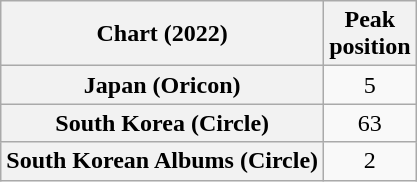<table class="wikitable sortable plainrowheaders" style="text-align:center">
<tr>
<th scope="col">Chart (2022)</th>
<th scope="col">Peak<br>position</th>
</tr>
<tr>
<th scope="row">Japan (Oricon)</th>
<td>5</td>
</tr>
<tr>
<th scope="row">South Korea (Circle)</th>
<td>63</td>
</tr>
<tr>
<th scope="row">South Korean Albums (Circle)</th>
<td>2</td>
</tr>
</table>
